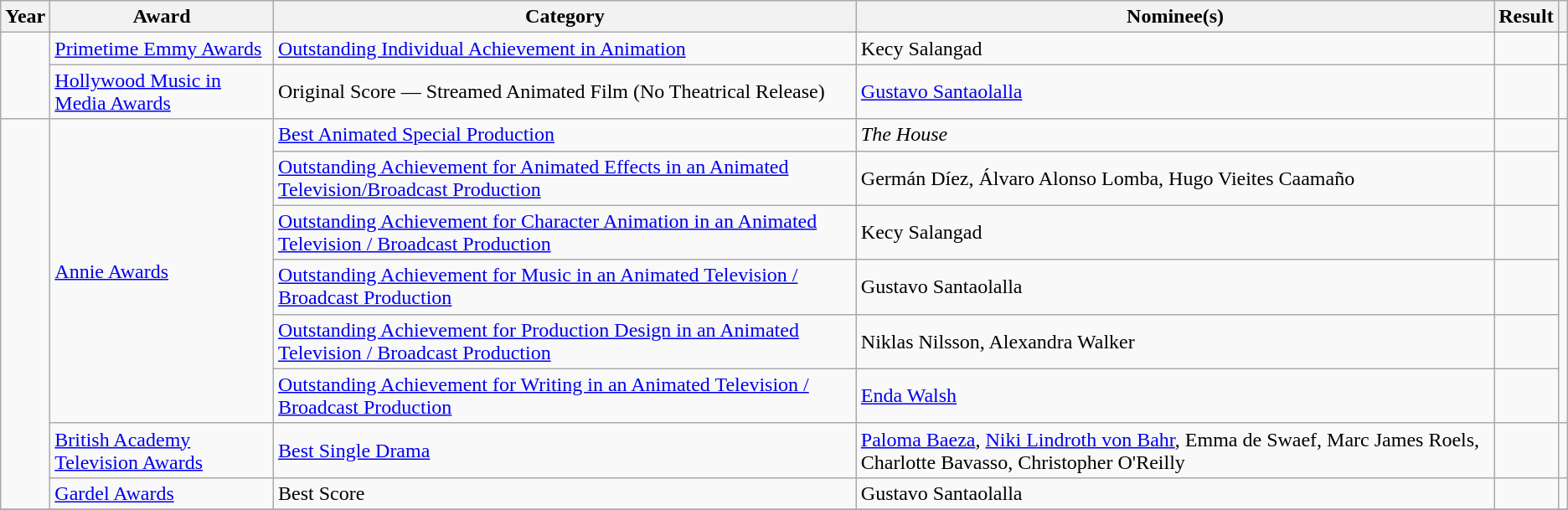<table class="wikitable sortable">
<tr>
<th>Year</th>
<th>Award</th>
<th>Category</th>
<th>Nominee(s)</th>
<th>Result</th>
<th></th>
</tr>
<tr>
<td rowspan="2"></td>
<td><a href='#'>Primetime Emmy Awards</a></td>
<td><a href='#'>Outstanding Individual Achievement in Animation</a></td>
<td>Kecy Salangad </td>
<td></td>
<td align="center"></td>
</tr>
<tr>
<td><a href='#'>Hollywood Music in Media Awards</a></td>
<td>Original Score — Streamed Animated Film (No Theatrical Release)</td>
<td><a href='#'>Gustavo Santaolalla</a></td>
<td></td>
<td align="center"></td>
</tr>
<tr>
<td rowspan="8"></td>
<td rowspan="6"><a href='#'>Annie Awards</a></td>
<td><a href='#'>Best Animated Special Production</a></td>
<td><em>The House</em></td>
<td></td>
<td rowspan="6" align="center"></td>
</tr>
<tr>
<td><a href='#'>Outstanding Achievement for Animated Effects in an Animated Television/Broadcast Production</a></td>
<td>Germán Díez, Álvaro Alonso Lomba, Hugo Vieites Caamaño</td>
<td></td>
</tr>
<tr>
<td><a href='#'>Outstanding Achievement for Character Animation in an Animated Television / Broadcast Production</a></td>
<td>Kecy Salangad</td>
<td></td>
</tr>
<tr>
<td><a href='#'>Outstanding Achievement for Music in an Animated Television / Broadcast Production</a></td>
<td>Gustavo Santaolalla</td>
<td></td>
</tr>
<tr>
<td><a href='#'>Outstanding Achievement for Production Design in an Animated Television / Broadcast Production</a></td>
<td>Niklas Nilsson, Alexandra Walker</td>
<td></td>
</tr>
<tr>
<td><a href='#'>Outstanding Achievement for Writing in an Animated Television / Broadcast Production</a></td>
<td><a href='#'>Enda Walsh</a></td>
<td></td>
</tr>
<tr>
<td><a href='#'>British Academy Television Awards</a></td>
<td><a href='#'>Best Single Drama</a></td>
<td><a href='#'>Paloma Baeza</a>, <a href='#'>Niki Lindroth von Bahr</a>, Emma de Swaef, Marc James Roels, Charlotte Bavasso, Christopher O'Reilly</td>
<td></td>
<td style="text-align:center"></td>
</tr>
<tr>
<td><a href='#'>Gardel Awards</a></td>
<td>Best Score</td>
<td>Gustavo Santaolalla</td>
<td></td>
<td align="center"></td>
</tr>
<tr>
</tr>
</table>
